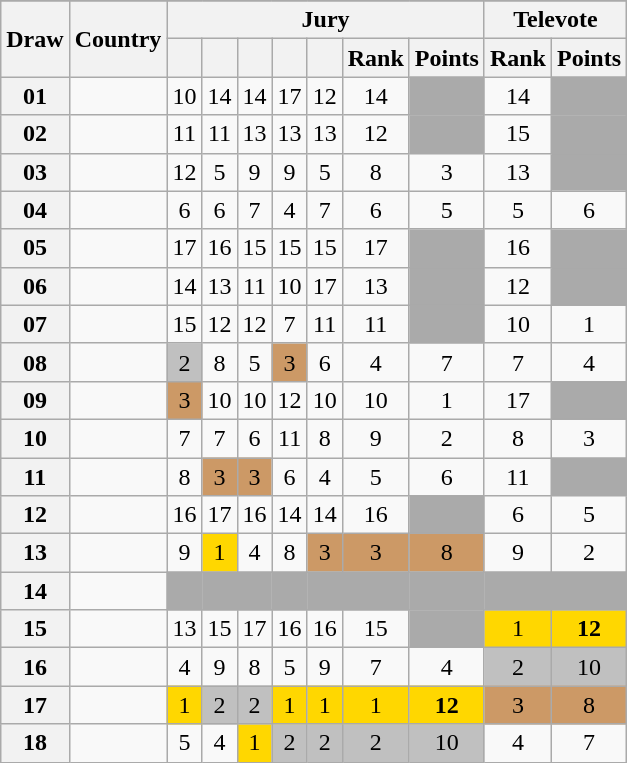<table class="sortable wikitable collapsible plainrowheaders" style="text-align:center;">
<tr>
</tr>
<tr>
<th scope="col" rowspan="2">Draw</th>
<th scope="col" rowspan="2">Country</th>
<th scope="col" colspan="7">Jury</th>
<th scope="col" colspan="2">Televote</th>
</tr>
<tr>
<th scope="col"><small></small></th>
<th scope="col"><small></small></th>
<th scope="col"><small></small></th>
<th scope="col"><small></small></th>
<th scope="col"><small></small></th>
<th scope="col">Rank</th>
<th scope="col">Points</th>
<th scope="col">Rank</th>
<th scope="col">Points</th>
</tr>
<tr>
<th scope="row" style="text-align:center;">01</th>
<td style="text-align:left;"></td>
<td>10</td>
<td>14</td>
<td>14</td>
<td>17</td>
<td>12</td>
<td>14</td>
<td style="background:#AAAAAA;"></td>
<td>14</td>
<td style="background:#AAAAAA;"></td>
</tr>
<tr>
<th scope="row" style="text-align:center;">02</th>
<td style="text-align:left;"></td>
<td>11</td>
<td>11</td>
<td>13</td>
<td>13</td>
<td>13</td>
<td>12</td>
<td style="background:#AAAAAA;"></td>
<td>15</td>
<td style="background:#AAAAAA;"></td>
</tr>
<tr>
<th scope="row" style="text-align:center;">03</th>
<td style="text-align:left;"></td>
<td>12</td>
<td>5</td>
<td>9</td>
<td>9</td>
<td>5</td>
<td>8</td>
<td>3</td>
<td>13</td>
<td style="background:#AAAAAA;"></td>
</tr>
<tr>
<th scope="row" style="text-align:center;">04</th>
<td style="text-align:left;"></td>
<td>6</td>
<td>6</td>
<td>7</td>
<td>4</td>
<td>7</td>
<td>6</td>
<td>5</td>
<td>5</td>
<td>6</td>
</tr>
<tr>
<th scope="row" style="text-align:center;">05</th>
<td style="text-align:left;"></td>
<td>17</td>
<td>16</td>
<td>15</td>
<td>15</td>
<td>15</td>
<td>17</td>
<td style="background:#AAAAAA;"></td>
<td>16</td>
<td style="background:#AAAAAA;"></td>
</tr>
<tr>
<th scope="row" style="text-align:center;">06</th>
<td style="text-align:left;"></td>
<td>14</td>
<td>13</td>
<td>11</td>
<td>10</td>
<td>17</td>
<td>13</td>
<td style="background:#AAAAAA;"></td>
<td>12</td>
<td style="background:#AAAAAA;"></td>
</tr>
<tr>
<th scope="row" style="text-align:center;">07</th>
<td style="text-align:left;"></td>
<td>15</td>
<td>12</td>
<td>12</td>
<td>7</td>
<td>11</td>
<td>11</td>
<td style="background:#AAAAAA;"></td>
<td>10</td>
<td>1</td>
</tr>
<tr>
<th scope="row" style="text-align:center;">08</th>
<td style="text-align:left;"></td>
<td style="background:silver;">2</td>
<td>8</td>
<td>5</td>
<td style="background:#CC9966;">3</td>
<td>6</td>
<td>4</td>
<td>7</td>
<td>7</td>
<td>4</td>
</tr>
<tr>
<th scope="row" style="text-align:center;">09</th>
<td style="text-align:left;"></td>
<td style="background:#CC9966;">3</td>
<td>10</td>
<td>10</td>
<td>12</td>
<td>10</td>
<td>10</td>
<td>1</td>
<td>17</td>
<td style="background:#AAAAAA;"></td>
</tr>
<tr>
<th scope="row" style="text-align:center;">10</th>
<td style="text-align:left;"></td>
<td>7</td>
<td>7</td>
<td>6</td>
<td>11</td>
<td>8</td>
<td>9</td>
<td>2</td>
<td>8</td>
<td>3</td>
</tr>
<tr>
<th scope="row" style="text-align:center;">11</th>
<td style="text-align:left;"></td>
<td>8</td>
<td style="background:#CC9966;">3</td>
<td style="background:#CC9966;">3</td>
<td>6</td>
<td>4</td>
<td>5</td>
<td>6</td>
<td>11</td>
<td style="background:#AAAAAA;"></td>
</tr>
<tr>
<th scope="row" style="text-align:center;">12</th>
<td style="text-align:left;"></td>
<td>16</td>
<td>17</td>
<td>16</td>
<td>14</td>
<td>14</td>
<td>16</td>
<td style="background:#AAAAAA;"></td>
<td>6</td>
<td>5</td>
</tr>
<tr>
<th scope="row" style="text-align:center;">13</th>
<td style="text-align:left;"></td>
<td>9</td>
<td style="background:gold;">1</td>
<td>4</td>
<td>8</td>
<td style="background:#CC9966;">3</td>
<td style="background:#CC9966;">3</td>
<td style="background:#CC9966;">8</td>
<td>9</td>
<td>2</td>
</tr>
<tr class="sortbottom">
<th scope="row" style="text-align:center;">14</th>
<td style="text-align:left;"></td>
<td style="background:#AAAAAA;"></td>
<td style="background:#AAAAAA;"></td>
<td style="background:#AAAAAA;"></td>
<td style="background:#AAAAAA;"></td>
<td style="background:#AAAAAA;"></td>
<td style="background:#AAAAAA;"></td>
<td style="background:#AAAAAA;"></td>
<td style="background:#AAAAAA;"></td>
<td style="background:#AAAAAA;"></td>
</tr>
<tr>
<th scope="row" style="text-align:center;">15</th>
<td style="text-align:left;"></td>
<td>13</td>
<td>15</td>
<td>17</td>
<td>16</td>
<td>16</td>
<td>15</td>
<td style="background:#AAAAAA;"></td>
<td style="background:gold;">1</td>
<td style="background:gold;"><strong>12</strong></td>
</tr>
<tr>
<th scope="row" style="text-align:center;">16</th>
<td style="text-align:left;"></td>
<td>4</td>
<td>9</td>
<td>8</td>
<td>5</td>
<td>9</td>
<td>7</td>
<td>4</td>
<td style="background:silver;">2</td>
<td style="background:silver;">10</td>
</tr>
<tr>
<th scope="row" style="text-align:center;">17</th>
<td style="text-align:left;"></td>
<td style="background:gold;">1</td>
<td style="background:silver;">2</td>
<td style="background:silver;">2</td>
<td style="background:gold;">1</td>
<td style="background:gold;">1</td>
<td style="background:gold;">1</td>
<td style="background:gold;"><strong>12</strong></td>
<td style="background:#CC9966;">3</td>
<td style="background:#CC9966;">8</td>
</tr>
<tr>
<th scope="row" style="text-align:center;">18</th>
<td style="text-align:left;"></td>
<td>5</td>
<td>4</td>
<td style="background:gold;">1</td>
<td style="background:silver;">2</td>
<td style="background:silver;">2</td>
<td style="background:silver;">2</td>
<td style="background:silver;">10</td>
<td>4</td>
<td>7</td>
</tr>
</table>
